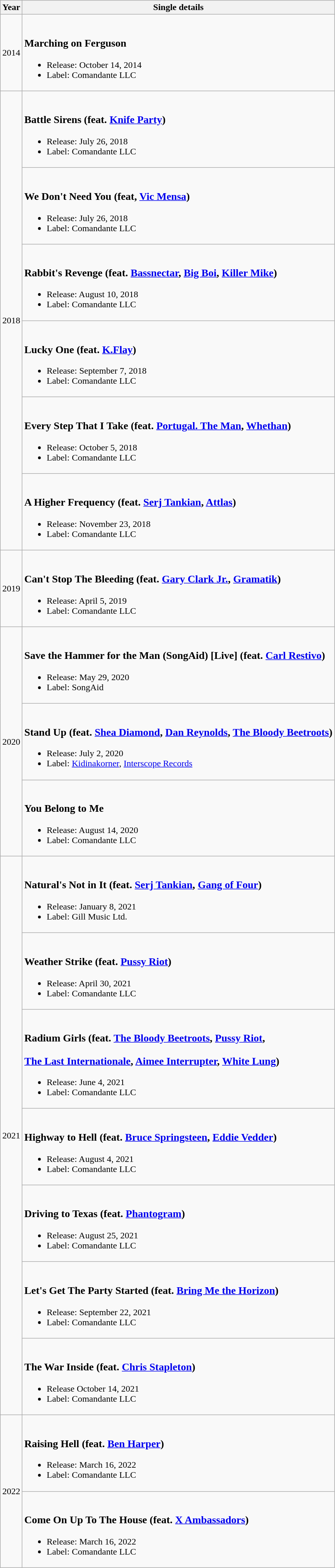<table class="wikitable">
<tr>
<th>Year</th>
<th>Single details</th>
</tr>
<tr>
<td>2014</td>
<td><br><h3>Marching on Ferguson</h3><ul><li>Release: October 14, 2014</li><li>Label: Comandante LLC</li></ul></td>
</tr>
<tr>
<td rowspan="6">2018</td>
<td><br><h3>Battle Sirens (feat. <a href='#'>Knife Party</a>)</h3><ul><li>Release: July 26, 2018</li><li>Label: Comandante LLC</li></ul></td>
</tr>
<tr>
<td><br><h3>We Don't Need You (feat, <a href='#'>Vic Mensa</a>)</h3><ul><li>Release: July 26, 2018</li><li>Label: Comandante LLC</li></ul></td>
</tr>
<tr>
<td><br><h3>Rabbit's Revenge (feat. <a href='#'>Bassnectar</a>, <a href='#'>Big Boi</a>, <a href='#'>Killer Mike</a>)</h3><ul><li>Release: August 10, 2018</li><li>Label: Comandante LLC</li></ul></td>
</tr>
<tr>
<td><br><h3>Lucky One (feat. <a href='#'>K.Flay</a>)</h3><ul><li>Release: September 7, 2018</li><li>Label: Comandante LLC</li></ul></td>
</tr>
<tr>
<td><br><h3>Every Step That I Take (feat. <a href='#'>Portugal. The Man</a>, <a href='#'>Whethan</a>)</h3><ul><li>Release: October 5, 2018</li><li>Label: Comandante LLC</li></ul></td>
</tr>
<tr>
<td><br><h3>A Higher Frequency (feat. <a href='#'>Serj Tankian</a>, <a href='#'>Attlas</a>)</h3><ul><li>Release: November 23, 2018</li><li>Label: Comandante LLC</li></ul></td>
</tr>
<tr>
<td>2019</td>
<td><br><h3>Can't Stop The Bleeding (feat. <a href='#'>Gary Clark Jr.</a>, <a href='#'>Gramatik</a>)</h3><ul><li>Release: April 5, 2019</li><li>Label: Comandante LLC</li></ul></td>
</tr>
<tr>
<td rowspan="3">2020</td>
<td><br><h3>Save the Hammer for the Man (SongAid) [Live] (feat. <a href='#'>Carl Restivo</a>)</h3><ul><li>Release: May 29, 2020</li><li>Label: SongAid</li></ul></td>
</tr>
<tr>
<td><br><h3>Stand Up (feat. <a href='#'>Shea Diamond</a>, <a href='#'>Dan Reynolds</a>, <a href='#'>The Bloody Beetroots</a>)</h3><ul><li>Release: July 2, 2020</li><li>Label: <a href='#'>Kidinakorner</a>, <a href='#'>Interscope Records</a></li></ul></td>
</tr>
<tr>
<td><br><h3>You Belong to Me</h3><ul><li>Release: August 14, 2020</li><li>Label: Comandante LLC</li></ul></td>
</tr>
<tr>
<td rowspan="7">2021</td>
<td><br><h3>Natural's Not in It (feat. <a href='#'>Serj Tankian</a>, <a href='#'>Gang of Four</a>)</h3><ul><li>Release: January 8, 2021</li><li>Label: Gill Music Ltd.</li></ul></td>
</tr>
<tr>
<td><br><h3>Weather Strike (feat. <a href='#'>Pussy Riot</a>)</h3><ul><li>Release: April 30, 2021</li><li>Label: Comandante LLC</li></ul></td>
</tr>
<tr>
<td><br><h3>Radium Girls (feat. <a href='#'>The Bloody Beetroots</a>, <a href='#'>Pussy Riot</a>,</h3><h3><a href='#'>The Last Internationale</a>, <a href='#'>Aimee Interrupter</a>, <a href='#'>White Lung</a>)</h3><ul><li>Release: June 4, 2021</li><li>Label: Comandante LLC</li></ul></td>
</tr>
<tr>
<td><br><h3>Highway to Hell (feat. <a href='#'>Bruce Springsteen</a>, <a href='#'>Eddie Vedder</a>)</h3><ul><li>Release: August 4, 2021</li><li>Label: Comandante LLC</li></ul></td>
</tr>
<tr>
<td><br><h3>Driving to Texas (feat. <a href='#'>Phantogram</a>)</h3><ul><li>Release: August 25, 2021</li><li>Label: Comandante LLC</li></ul></td>
</tr>
<tr>
<td><br><h3>Let's Get The Party Started (feat. <a href='#'>Bring Me the Horizon</a>)</h3><ul><li>Release: September 22, 2021</li><li>Label: Comandante LLC</li></ul></td>
</tr>
<tr>
<td><br><h3>The War Inside (feat. <a href='#'>Chris Stapleton</a>)</h3><ul><li>Release October 14, 2021</li><li>Label: Comandante LLC</li></ul></td>
</tr>
<tr>
<td rowspan="2">2022</td>
<td><br><h3>Raising Hell (feat. <a href='#'>Ben Harper</a>)</h3><ul><li>Release: March 16, 2022</li><li>Label: Comandante LLC</li></ul></td>
</tr>
<tr>
<td><br><h3>Come On Up To The House (feat. <a href='#'>X Ambassadors</a>)</h3><ul><li>Release: March 16, 2022</li><li>Label: Comandante LLC</li></ul></td>
</tr>
</table>
